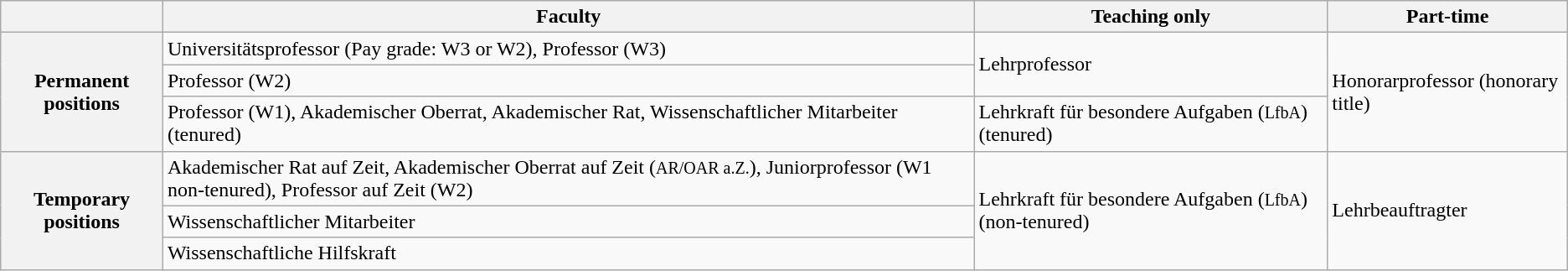<table class="wikitable">
<tr>
<th></th>
<th>Faculty</th>
<th>Teaching only</th>
<th>Part-time</th>
</tr>
<tr>
<th rowspan=3>Permanent positions</th>
<td>Universitätsprofessor (Pay grade: W3 or W2), Professor (W3)</td>
<td rowspan=2>Lehrprofessor</td>
<td rowspan=3>Honorarprofessor (honorary title)</td>
</tr>
<tr>
<td>Professor (W2)</td>
</tr>
<tr>
<td>Professor (W1), Akademischer Oberrat, Akademischer Rat, Wissenschaftlicher Mitarbeiter (tenured)</td>
<td>Lehrkraft für besondere Aufgaben (<small>LfbA</small>) (tenured)</td>
</tr>
<tr>
<th rowspan=3>Temporary positions</th>
<td>Akademischer Rat auf Zeit, Akademischer Oberrat auf Zeit (<small>AR/OAR a.Z.</small>), Juniorprofessor (W1 non-tenured), Professor auf Zeit (W2)</td>
<td rowspan="3">Lehrkraft für besondere Aufgaben (<small>LfbA</small>) (non-tenured)</td>
<td rowspan=3 colspan=2>Lehrbeauftragter</td>
</tr>
<tr>
<td>Wissenschaftlicher Mitarbeiter</td>
</tr>
<tr>
<td>Wissenschaftliche Hilfskraft</td>
</tr>
</table>
